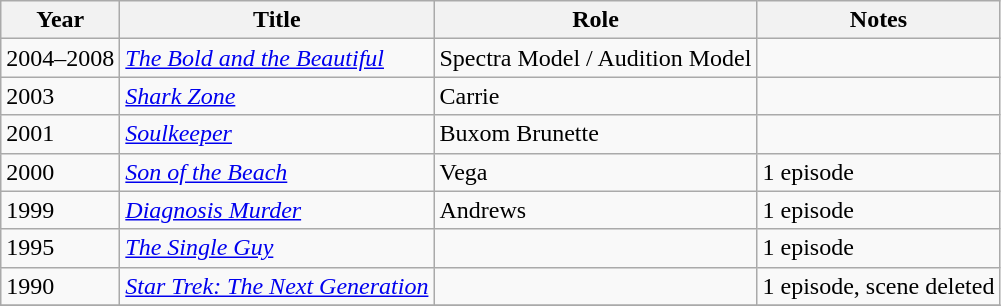<table class="wikitable sortable">
<tr>
<th>Year</th>
<th>Title</th>
<th>Role</th>
<th class = "unsortable">Notes</th>
</tr>
<tr>
<td rowspan=1>2004–2008</td>
<td><em><a href='#'>The Bold and the Beautiful</a></em></td>
<td>Spectra Model / Audition Model</td>
<td></td>
</tr>
<tr>
<td rowspan=1>2003</td>
<td><em><a href='#'>Shark Zone</a></em></td>
<td>Carrie</td>
<td></td>
</tr>
<tr>
<td rowspan=1>2001</td>
<td><em><a href='#'>Soulkeeper</a></em></td>
<td>Buxom Brunette</td>
<td></td>
</tr>
<tr>
<td rowspan=1>2000</td>
<td><em><a href='#'>Son of the Beach</a></em></td>
<td>Vega</td>
<td>1 episode</td>
</tr>
<tr>
<td rowspan=1>1999</td>
<td><em><a href='#'>Diagnosis Murder</a></em></td>
<td>Andrews</td>
<td>1 episode</td>
</tr>
<tr>
<td rowspan=1>1995</td>
<td><em><a href='#'>The Single Guy</a></em></td>
<td></td>
<td>1 episode</td>
</tr>
<tr>
<td rowspan=1>1990</td>
<td><em><a href='#'>Star Trek: The Next Generation</a></em></td>
<td></td>
<td>1 episode, scene deleted</td>
</tr>
<tr>
</tr>
</table>
